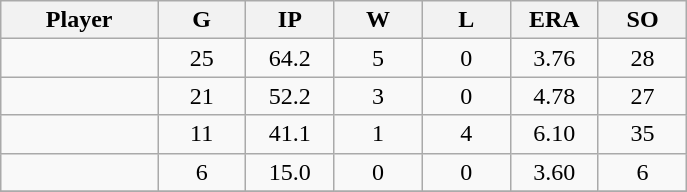<table class="wikitable sortable">
<tr>
<th bgcolor="#DDDDFF" width="16%">Player</th>
<th bgcolor="#DDDDFF" width="9%">G</th>
<th bgcolor="#DDDDFF" width="9%">IP</th>
<th bgcolor="#DDDDFF" width="9%">W</th>
<th bgcolor="#DDDDFF" width="9%">L</th>
<th bgcolor="#DDDDFF" width="9%">ERA</th>
<th bgcolor="#DDDDFF" width="9%">SO</th>
</tr>
<tr align="center">
<td></td>
<td>25</td>
<td>64.2</td>
<td>5</td>
<td>0</td>
<td>3.76</td>
<td>28</td>
</tr>
<tr align="center">
<td></td>
<td>21</td>
<td>52.2</td>
<td>3</td>
<td>0</td>
<td>4.78</td>
<td>27</td>
</tr>
<tr align=center>
<td></td>
<td>11</td>
<td>41.1</td>
<td>1</td>
<td>4</td>
<td>6.10</td>
<td>35</td>
</tr>
<tr align="center">
<td></td>
<td>6</td>
<td>15.0</td>
<td>0</td>
<td>0</td>
<td>3.60</td>
<td>6</td>
</tr>
<tr align="center">
</tr>
</table>
